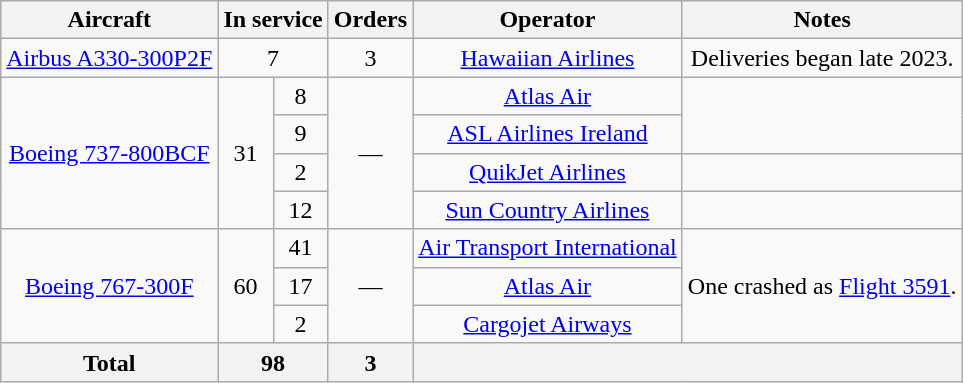<table class="wikitable" style="border-collapse:collapse; text-align: center">
<tr>
<th>Aircraft</th>
<th colspan="2">In service</th>
<th>Orders</th>
<th>Operator</th>
<th>Notes</th>
</tr>
<tr>
<td><a href='#'>Airbus A330-300P2F</a></td>
<td colspan="2">7</td>
<td>3</td>
<td><a href='#'>Hawaiian Airlines</a></td>
<td>Deliveries began late 2023.</td>
</tr>
<tr>
<td rowspan="4"><a href='#'>Boeing 737-800BCF</a></td>
<td rowspan="4">31</td>
<td>8</td>
<td rowspan="4">—</td>
<td><a href='#'>Atlas Air</a></td>
<td rowspan="2"></td>
</tr>
<tr>
<td>9</td>
<td><a href='#'>ASL Airlines Ireland</a></td>
</tr>
<tr>
<td>2</td>
<td><a href='#'>QuikJet Airlines</a></td>
<td></td>
</tr>
<tr>
<td>12</td>
<td><a href='#'>Sun Country Airlines</a></td>
<td></td>
</tr>
<tr>
<td rowspan="3"><a href='#'>Boeing 767-300F</a></td>
<td rowspan="3">60</td>
<td>41</td>
<td rowspan="3">—</td>
<td><a href='#'>Air Transport International</a></td>
<td rowspan="3">One crashed as <a href='#'>Flight 3591</a>.</td>
</tr>
<tr>
<td>17</td>
<td><a href='#'>Atlas Air</a></td>
</tr>
<tr>
<td>2</td>
<td><a href='#'>Cargojet Airways</a></td>
</tr>
<tr>
<th>Total</th>
<th colspan="2">98</th>
<th>3</th>
<th colspan="2"></th>
</tr>
</table>
